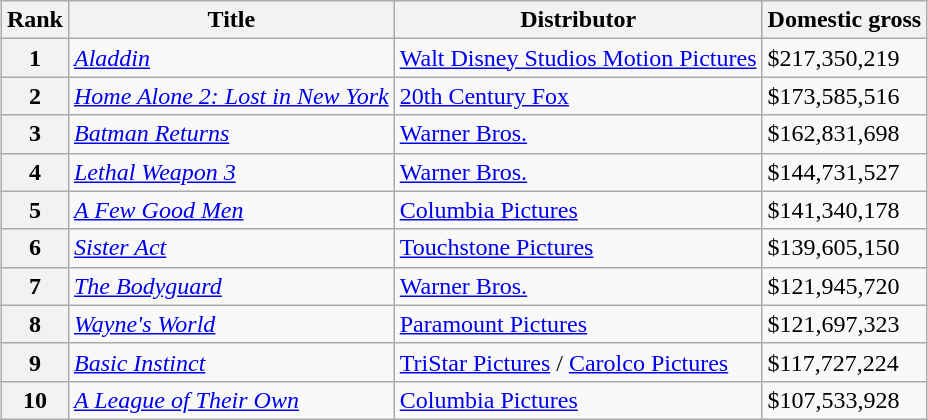<table class="wikitable sortable" style="margin:auto; margin:auto;">
<tr>
<th>Rank</th>
<th>Title</th>
<th>Distributor</th>
<th>Domestic gross</th>
</tr>
<tr>
<th style="text-align:center;">1</th>
<td><em><a href='#'>Aladdin</a></em></td>
<td><a href='#'>Walt Disney Studios Motion Pictures</a></td>
<td>$217,350,219</td>
</tr>
<tr>
<th style="text-align:center;">2</th>
<td><em><a href='#'>Home Alone 2: Lost in New York</a></em></td>
<td><a href='#'>20th Century Fox</a></td>
<td>$173,585,516</td>
</tr>
<tr>
<th style="text-align:center;">3</th>
<td><em><a href='#'>Batman Returns</a></em></td>
<td><a href='#'>Warner Bros.</a></td>
<td>$162,831,698</td>
</tr>
<tr>
<th style="text-align:center;">4</th>
<td><em><a href='#'>Lethal Weapon 3</a></em></td>
<td><a href='#'>Warner Bros.</a></td>
<td>$144,731,527</td>
</tr>
<tr>
<th style="text-align:center;">5</th>
<td><em><a href='#'>A Few Good Men</a></em></td>
<td><a href='#'>Columbia Pictures</a></td>
<td>$141,340,178</td>
</tr>
<tr>
<th style="text-align:center;">6</th>
<td><em><a href='#'>Sister Act</a></em></td>
<td><a href='#'>Touchstone Pictures</a></td>
<td>$139,605,150</td>
</tr>
<tr>
<th style="text-align:center;">7</th>
<td><em><a href='#'>The Bodyguard</a></em></td>
<td><a href='#'>Warner Bros.</a></td>
<td>$121,945,720</td>
</tr>
<tr>
<th style="text-align:center;">8</th>
<td><em><a href='#'>Wayne's World</a></em></td>
<td><a href='#'>Paramount Pictures</a></td>
<td>$121,697,323</td>
</tr>
<tr>
<th style="text-align:center;">9</th>
<td><em><a href='#'>Basic Instinct</a></em></td>
<td><a href='#'>TriStar Pictures</a> / <a href='#'>Carolco Pictures</a></td>
<td>$117,727,224</td>
</tr>
<tr>
<th style="text-align:center;">10</th>
<td><em><a href='#'>A League of Their Own</a></em></td>
<td><a href='#'>Columbia Pictures</a></td>
<td>$107,533,928</td>
</tr>
</table>
